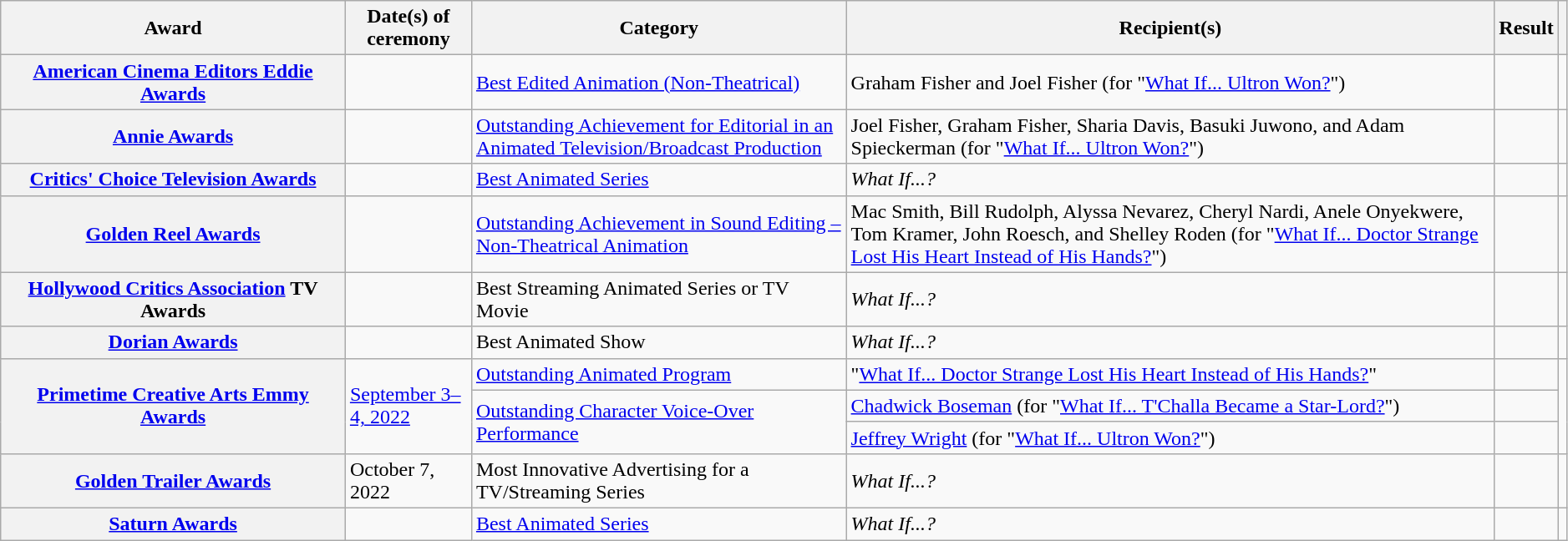<table class="wikitable sortable plainrowheaders col6center" style="width: 99%">
<tr>
<th scope="col" style="width:22%;">Award</th>
<th scope="col">Date(s) of ceremony</th>
<th scope="col">Category</th>
<th scope="col">Recipient(s)</th>
<th scope="col">Result</th>
<th scope="col" class="unsortable"></th>
</tr>
<tr>
<th scope="row" style="text-align:center;"><a href='#'>American Cinema Editors Eddie Awards</a></th>
<td><a href='#'></a></td>
<td><a href='#'>Best Edited Animation (Non-Theatrical)</a></td>
<td>Graham Fisher and Joel Fisher (for "<a href='#'>What If... Ultron Won?</a>")</td>
<td></td>
<td></td>
</tr>
<tr>
<th scope="row" style="text-align:center;"><a href='#'>Annie Awards</a></th>
<td><a href='#'></a></td>
<td><a href='#'>Outstanding Achievement for Editorial in an Animated Television/Broadcast Production</a></td>
<td>Joel Fisher, Graham Fisher, Sharia Davis, Basuki Juwono, and Adam Spieckerman (for "<a href='#'>What If... Ultron Won?</a>")</td>
<td></td>
<td></td>
</tr>
<tr>
<th scope="row" style="text-align:center;"><a href='#'>Critics' Choice Television Awards</a></th>
<td><a href='#'></a></td>
<td><a href='#'>Best Animated Series</a></td>
<td><em>What If...?</em></td>
<td></td>
<td></td>
</tr>
<tr>
<th scope="row" style="text-align:center;"><a href='#'>Golden Reel Awards</a></th>
<td><a href='#'></a></td>
<td><a href='#'>Outstanding Achievement in Sound Editing – Non-Theatrical Animation</a></td>
<td>Mac Smith, Bill Rudolph, Alyssa Nevarez, Cheryl Nardi, Anele Onyekwere, Tom Kramer, John Roesch, and Shelley Roden (for "<a href='#'>What If... Doctor Strange Lost His Heart Instead of His Hands?</a>")</td>
<td></td>
<td></td>
</tr>
<tr>
<th scope="row" style="text-align:center;"><a href='#'>Hollywood Critics Association</a> TV Awards</th>
<td><a href='#'></a></td>
<td>Best Streaming Animated Series or TV Movie</td>
<td><em>What If...?</em></td>
<td></td>
<td></td>
</tr>
<tr>
<th scope="row" style="text-align:center;"><a href='#'>Dorian Awards</a></th>
<td></td>
<td>Best Animated Show</td>
<td><em>What If...?</em></td>
<td></td>
<td></td>
</tr>
<tr>
<th rowspan="3" scope="row" style="text-align:center;"><a href='#'>Primetime Creative Arts Emmy Awards</a></th>
<td rowspan="3"><a href='#'>September 3–4, 2022</a></td>
<td><a href='#'>Outstanding Animated Program</a></td>
<td>"<a href='#'>What If... Doctor Strange Lost His Heart Instead of His Hands?</a>"</td>
<td></td>
<td rowspan="3"></td>
</tr>
<tr>
<td rowspan="2"><a href='#'>Outstanding Character Voice-Over Performance</a></td>
<td><a href='#'>Chadwick Boseman</a> (for "<a href='#'>What If... T'Challa Became a Star-Lord?</a>")</td>
<td></td>
</tr>
<tr>
<td><a href='#'>Jeffrey Wright</a> (for "<a href='#'>What If... Ultron Won?</a>")</td>
<td></td>
</tr>
<tr>
<th scope="row" style="text-align:center;"><a href='#'>Golden Trailer Awards</a></th>
<td>October 7, 2022</td>
<td>Most Innovative Advertising for a TV/Streaming Series</td>
<td><em>What If...?</em></td>
<td></td>
<td><br></td>
</tr>
<tr>
<th scope="row" style="text-align:center;"><a href='#'>Saturn Awards</a></th>
<td><a href='#'></a></td>
<td><a href='#'>Best Animated Series</a></td>
<td><em>What If...?</em></td>
<td></td>
<td></td>
</tr>
</table>
